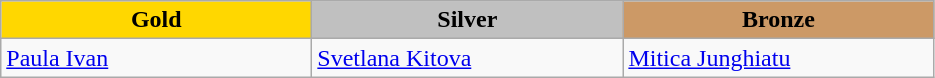<table class="wikitable" style="text-align:left">
<tr align="center">
<td width=200 bgcolor=gold><strong>Gold</strong></td>
<td width=200 bgcolor=silver><strong>Silver</strong></td>
<td width=200 bgcolor=CC9966><strong>Bronze</strong></td>
</tr>
<tr>
<td><a href='#'>Paula Ivan</a><br><em></em></td>
<td><a href='#'>Svetlana Kitova</a><br><em></em></td>
<td><a href='#'>Mitica Junghiatu</a><br><em></em></td>
</tr>
</table>
